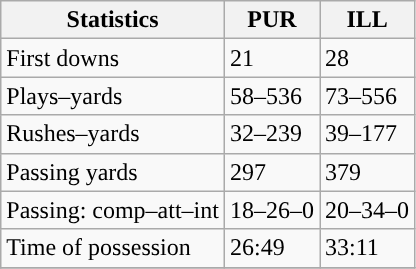<table class="wikitable" style="float: left;">
<tr>
<th>Statistics</th>
<th>PUR</th>
<th>ILL</th>
</tr>
<tr>
<td>First downs</td>
<td>21</td>
<td>28</td>
</tr>
<tr>
<td>Plays–yards</td>
<td>58–536</td>
<td>73–556</td>
</tr>
<tr>
<td>Rushes–yards</td>
<td>32–239</td>
<td>39–177</td>
</tr>
<tr>
<td>Passing yards</td>
<td>297</td>
<td>379</td>
</tr>
<tr>
<td>Passing: comp–att–int</td>
<td>18–26–0</td>
<td>20–34–0</td>
</tr>
<tr>
<td>Time of possession</td>
<td>26:49</td>
<td>33:11</td>
</tr>
<tr>
</tr>
</table>
